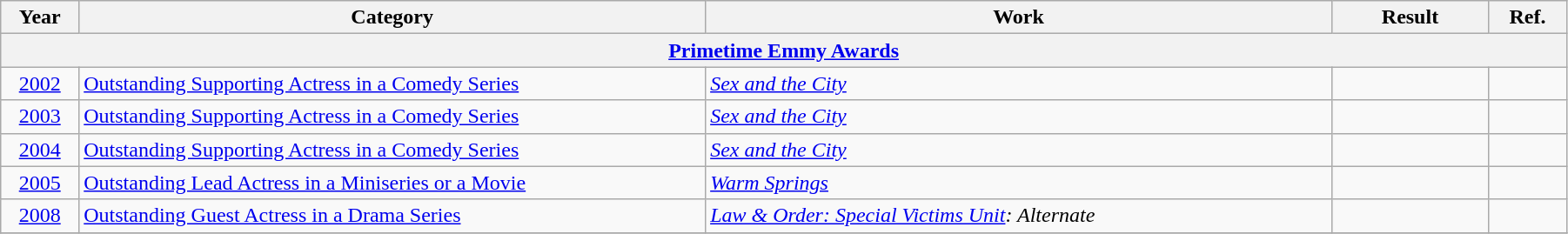<table class="wikitable sortable" width="95%">
<tr>
<th width="5%">Year</th>
<th width="40%">Category</th>
<th width="40%">Work</th>
<th width="10%">Result</th>
<th width="5%">Ref.</th>
</tr>
<tr>
<th colspan=5><a href='#'>Primetime Emmy Awards</a></th>
</tr>
<tr>
<td align="center"><a href='#'>2002</a></td>
<td><a href='#'>Outstanding Supporting Actress in a Comedy Series</a></td>
<td><em><a href='#'>Sex and the City</a></em></td>
<td></td>
<td align="center"></td>
</tr>
<tr>
<td align="center"><a href='#'>2003</a></td>
<td><a href='#'>Outstanding Supporting Actress in a Comedy Series</a></td>
<td><em><a href='#'>Sex and the City</a></em></td>
<td></td>
<td align="center"></td>
</tr>
<tr>
<td align="center"><a href='#'>2004</a></td>
<td><a href='#'>Outstanding Supporting Actress in a Comedy Series</a></td>
<td><em><a href='#'>Sex and the City</a></em></td>
<td></td>
<td align="center"></td>
</tr>
<tr>
<td align="center"><a href='#'>2005</a></td>
<td><a href='#'>Outstanding Lead Actress in a Miniseries or a Movie</a></td>
<td><em><a href='#'>Warm Springs</a></em></td>
<td></td>
<td align="center"></td>
</tr>
<tr>
<td align="center"><a href='#'>2008</a></td>
<td><a href='#'>Outstanding Guest Actress in a Drama Series</a></td>
<td><em><a href='#'>Law & Order: Special Victims Unit</a>: Alternate</em></td>
<td></td>
<td align="center"></td>
</tr>
<tr>
</tr>
</table>
